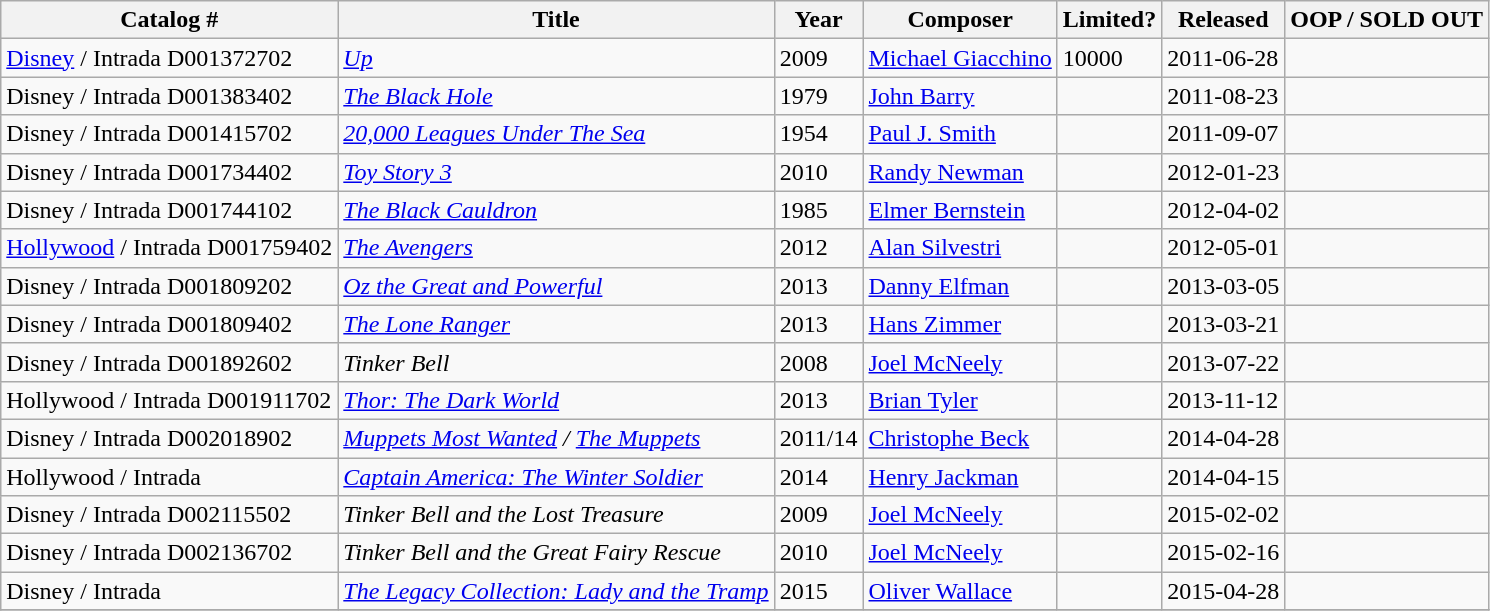<table class="wikitable sortable" border="1">
<tr>
<th>Catalog #</th>
<th>Title</th>
<th>Year</th>
<th>Composer</th>
<th>Limited?</th>
<th>Released</th>
<th>OOP / SOLD OUT</th>
</tr>
<tr>
<td><a href='#'>Disney</a> / Intrada D001372702</td>
<td><em><a href='#'>Up</a></em></td>
<td>2009</td>
<td><a href='#'>Michael Giacchino</a></td>
<td>10000</td>
<td>2011-06-28</td>
<td></td>
</tr>
<tr>
<td>Disney / Intrada D001383402</td>
<td><em><a href='#'>The Black Hole</a></em></td>
<td>1979</td>
<td><a href='#'>John Barry</a></td>
<td></td>
<td>2011-08-23</td>
<td></td>
</tr>
<tr>
<td>Disney / Intrada D001415702</td>
<td><em><a href='#'>20,000 Leagues Under The Sea</a></em></td>
<td>1954</td>
<td><a href='#'>Paul J. Smith</a></td>
<td></td>
<td>2011-09-07</td>
<td></td>
</tr>
<tr>
<td>Disney / Intrada D001734402</td>
<td><em><a href='#'>Toy Story 3</a></em></td>
<td>2010</td>
<td><a href='#'>Randy Newman</a></td>
<td></td>
<td>2012-01-23</td>
<td></td>
</tr>
<tr>
<td>Disney / Intrada D001744102</td>
<td><em><a href='#'>The Black Cauldron</a></em></td>
<td>1985</td>
<td><a href='#'>Elmer Bernstein</a></td>
<td></td>
<td>2012-04-02</td>
<td></td>
</tr>
<tr>
<td><a href='#'>Hollywood</a> / Intrada D001759402</td>
<td><em><a href='#'>The Avengers</a></em></td>
<td>2012</td>
<td><a href='#'>Alan Silvestri</a></td>
<td></td>
<td>2012-05-01</td>
<td></td>
</tr>
<tr>
<td>Disney / Intrada D001809202</td>
<td><em><a href='#'>Oz the Great and Powerful</a></em></td>
<td>2013</td>
<td><a href='#'>Danny Elfman</a></td>
<td></td>
<td>2013-03-05</td>
<td></td>
</tr>
<tr>
<td>Disney / Intrada D001809402</td>
<td><em><a href='#'>The Lone Ranger</a></em></td>
<td>2013</td>
<td><a href='#'>Hans Zimmer</a></td>
<td></td>
<td>2013-03-21</td>
<td></td>
</tr>
<tr>
<td>Disney / Intrada D001892602</td>
<td><em>Tinker Bell</em></td>
<td>2008</td>
<td><a href='#'>Joel McNeely</a></td>
<td></td>
<td>2013-07-22</td>
<td></td>
</tr>
<tr>
<td>Hollywood / Intrada D001911702</td>
<td><em><a href='#'>Thor: The Dark World</a></em></td>
<td>2013</td>
<td><a href='#'>Brian Tyler</a></td>
<td></td>
<td>2013-11-12</td>
<td></td>
</tr>
<tr>
<td>Disney / Intrada D002018902</td>
<td><em><a href='#'>Muppets Most Wanted</a> / <a href='#'>The Muppets</a></em></td>
<td>2011/14</td>
<td><a href='#'>Christophe Beck</a></td>
<td></td>
<td>2014-04-28</td>
<td></td>
</tr>
<tr>
<td>Hollywood / Intrada</td>
<td><em><a href='#'>Captain America: The Winter Soldier</a></em></td>
<td>2014</td>
<td><a href='#'>Henry Jackman</a></td>
<td></td>
<td>2014-04-15</td>
<td></td>
</tr>
<tr>
<td>Disney / Intrada D002115502</td>
<td><em>Tinker Bell and the Lost Treasure</em></td>
<td>2009</td>
<td><a href='#'>Joel McNeely</a></td>
<td></td>
<td>2015-02-02</td>
<td></td>
</tr>
<tr>
<td>Disney / Intrada D002136702</td>
<td><em>Tinker Bell and the Great Fairy Rescue</em></td>
<td>2010</td>
<td><a href='#'>Joel McNeely</a></td>
<td></td>
<td>2015-02-16</td>
<td></td>
</tr>
<tr>
<td>Disney / Intrada</td>
<td><em><a href='#'>The Legacy Collection: Lady and the Tramp</a></em></td>
<td>2015</td>
<td><a href='#'>Oliver Wallace</a></td>
<td></td>
<td>2015-04-28</td>
<td></td>
</tr>
<tr>
</tr>
</table>
